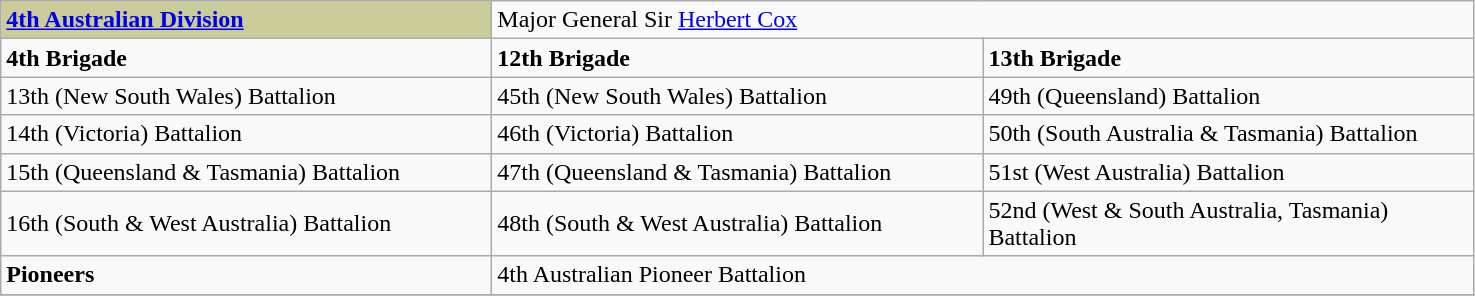<table class="wikitable">
<tr>
<td style="background:#CCCC99;"><strong><a href='#'>4th Australian Division</a>  </strong></td>
<td colspan="2">Major General Sir <a href='#'>Herbert Cox</a></td>
</tr>
<tr>
<td width="320pt"><strong>4th Brigade</strong></td>
<td width="320pt"><strong>12th Brigade</strong></td>
<td width="320pt"><strong>13th Brigade</strong></td>
</tr>
<tr>
<td>13th (New South Wales) Battalion</td>
<td>45th (New South Wales) Battalion</td>
<td>49th (Queensland) Battalion</td>
</tr>
<tr>
<td>14th (Victoria) Battalion</td>
<td>46th (Victoria) Battalion</td>
<td>50th (South Australia & Tasmania) Battalion</td>
</tr>
<tr>
<td>15th (Queensland & Tasmania) Battalion</td>
<td>47th (Queensland & Tasmania) Battalion</td>
<td>51st (West Australia) Battalion</td>
</tr>
<tr>
<td>16th (South & West Australia) Battalion</td>
<td>48th (South & West Australia) Battalion</td>
<td>52nd (West & South Australia, Tasmania) Battalion</td>
</tr>
<tr>
<td><strong>Pioneers</strong></td>
<td colspan="2">4th Australian Pioneer Battalion</td>
</tr>
<tr>
</tr>
</table>
